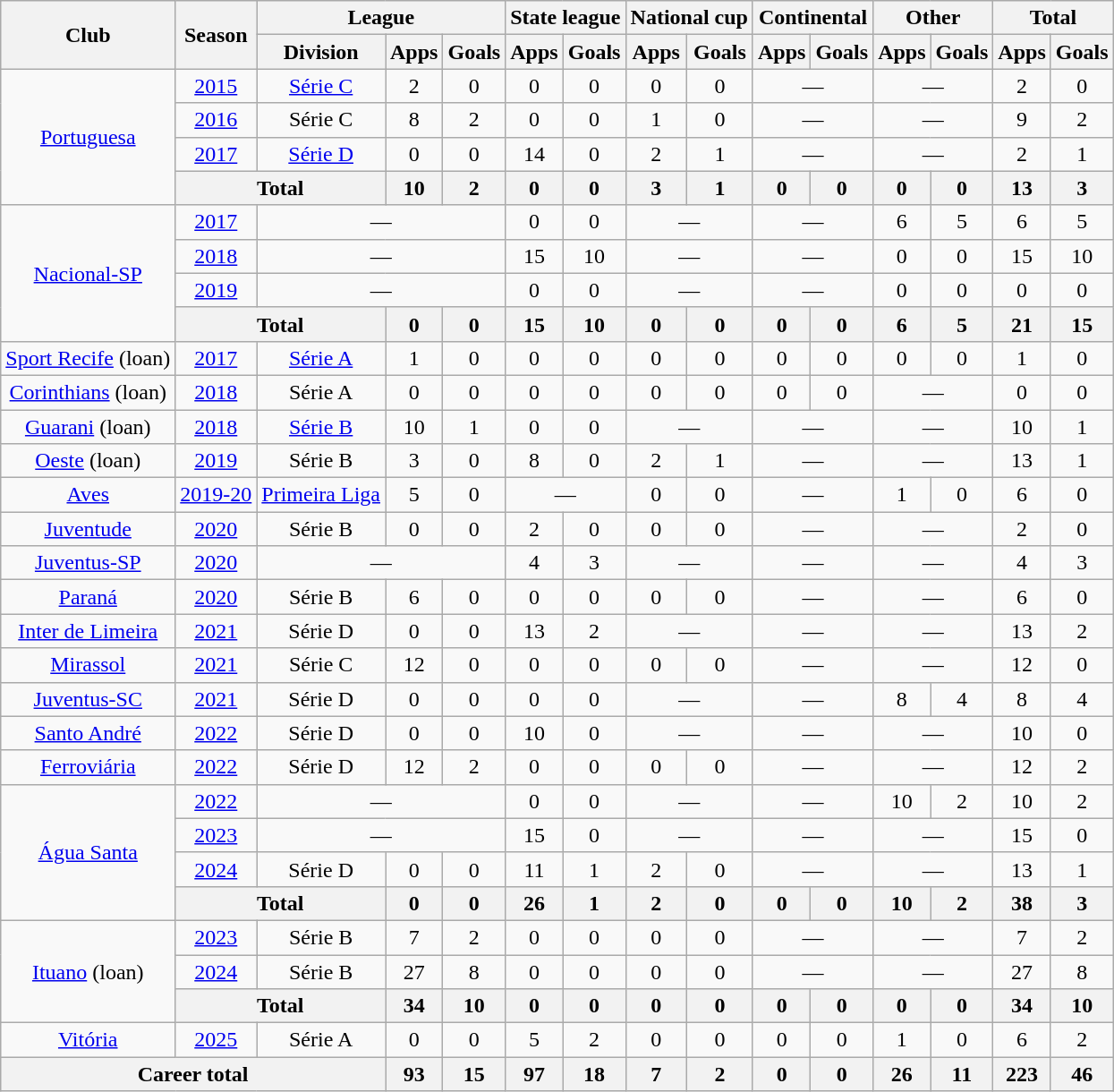<table class="wikitable" style="text-align:center">
<tr>
<th rowspan="2">Club</th>
<th rowspan="2">Season</th>
<th colspan="3">League</th>
<th colspan="2">State league</th>
<th colspan="2">National cup</th>
<th colspan="2">Continental</th>
<th colspan="2">Other</th>
<th colspan="2">Total</th>
</tr>
<tr>
<th>Division</th>
<th>Apps</th>
<th>Goals</th>
<th>Apps</th>
<th>Goals</th>
<th>Apps</th>
<th>Goals</th>
<th>Apps</th>
<th>Goals</th>
<th>Apps</th>
<th>Goals</th>
<th>Apps</th>
<th>Goals</th>
</tr>
<tr>
<td rowspan="4"><a href='#'>Portuguesa</a></td>
<td><a href='#'>2015</a></td>
<td><a href='#'>Série C</a></td>
<td>2</td>
<td>0</td>
<td>0</td>
<td>0</td>
<td>0</td>
<td>0</td>
<td colspan="2">—</td>
<td colspan="2">—</td>
<td>2</td>
<td>0</td>
</tr>
<tr>
<td><a href='#'>2016</a></td>
<td>Série C</td>
<td>8</td>
<td>2</td>
<td>0</td>
<td>0</td>
<td>1</td>
<td>0</td>
<td colspan="2">—</td>
<td colspan="2">—</td>
<td>9</td>
<td>2</td>
</tr>
<tr>
<td><a href='#'>2017</a></td>
<td><a href='#'>Série D</a></td>
<td>0</td>
<td>0</td>
<td>14</td>
<td>0</td>
<td>2</td>
<td>1</td>
<td colspan="2">—</td>
<td colspan="2">—</td>
<td>2</td>
<td>1</td>
</tr>
<tr>
<th colspan="2">Total</th>
<th>10</th>
<th>2</th>
<th>0</th>
<th>0</th>
<th>3</th>
<th>1</th>
<th>0</th>
<th>0</th>
<th>0</th>
<th>0</th>
<th>13</th>
<th>3</th>
</tr>
<tr>
<td rowspan="4"><a href='#'>Nacional-SP</a></td>
<td><a href='#'>2017</a></td>
<td colspan="3">—</td>
<td>0</td>
<td>0</td>
<td colspan="2">—</td>
<td colspan="2">—</td>
<td>6</td>
<td>5</td>
<td>6</td>
<td>5</td>
</tr>
<tr>
<td><a href='#'>2018</a></td>
<td colspan="3">—</td>
<td>15</td>
<td>10</td>
<td colspan="2">—</td>
<td colspan="2">—</td>
<td>0</td>
<td>0</td>
<td>15</td>
<td>10</td>
</tr>
<tr>
<td><a href='#'>2019</a></td>
<td colspan="3">—</td>
<td>0</td>
<td>0</td>
<td colspan="2">—</td>
<td colspan="2">—</td>
<td>0</td>
<td>0</td>
<td>0</td>
<td>0</td>
</tr>
<tr>
<th colspan="2">Total</th>
<th>0</th>
<th>0</th>
<th>15</th>
<th>10</th>
<th>0</th>
<th>0</th>
<th>0</th>
<th>0</th>
<th>6</th>
<th>5</th>
<th>21</th>
<th>15</th>
</tr>
<tr>
<td><a href='#'>Sport Recife</a> (loan)</td>
<td><a href='#'>2017</a></td>
<td><a href='#'>Série A</a></td>
<td>1</td>
<td>0</td>
<td>0</td>
<td>0</td>
<td>0</td>
<td>0</td>
<td>0</td>
<td>0</td>
<td>0</td>
<td>0</td>
<td>1</td>
<td>0</td>
</tr>
<tr>
<td><a href='#'>Corinthians</a> (loan)</td>
<td><a href='#'>2018</a></td>
<td>Série A</td>
<td>0</td>
<td>0</td>
<td>0</td>
<td>0</td>
<td>0</td>
<td>0</td>
<td>0</td>
<td>0</td>
<td colspan="2">—</td>
<td>0</td>
<td>0</td>
</tr>
<tr>
<td><a href='#'>Guarani</a> (loan)</td>
<td><a href='#'>2018</a></td>
<td><a href='#'>Série B</a></td>
<td>10</td>
<td>1</td>
<td>0</td>
<td>0</td>
<td colspan="2">—</td>
<td colspan="2">—</td>
<td colspan="2">—</td>
<td>10</td>
<td>1</td>
</tr>
<tr>
<td><a href='#'>Oeste</a> (loan)</td>
<td><a href='#'>2019</a></td>
<td>Série B</td>
<td>3</td>
<td>0</td>
<td>8</td>
<td>0</td>
<td>2</td>
<td>1</td>
<td colspan="2">—</td>
<td colspan="2">—</td>
<td>13</td>
<td>1</td>
</tr>
<tr>
<td><a href='#'>Aves</a></td>
<td><a href='#'>2019-20</a></td>
<td><a href='#'>Primeira Liga</a></td>
<td>5</td>
<td>0</td>
<td colspan="2">—</td>
<td>0</td>
<td>0</td>
<td colspan="2">—</td>
<td>1</td>
<td>0</td>
<td>6</td>
<td>0</td>
</tr>
<tr>
<td><a href='#'>Juventude</a></td>
<td><a href='#'>2020</a></td>
<td>Série B</td>
<td>0</td>
<td>0</td>
<td>2</td>
<td>0</td>
<td>0</td>
<td>0</td>
<td colspan="2">—</td>
<td colspan="2">—</td>
<td>2</td>
<td>0</td>
</tr>
<tr>
<td><a href='#'>Juventus-SP</a></td>
<td><a href='#'>2020</a></td>
<td colspan="3">—</td>
<td>4</td>
<td>3</td>
<td colspan="2">—</td>
<td colspan="2">—</td>
<td colspan="2">—</td>
<td>4</td>
<td>3</td>
</tr>
<tr>
<td><a href='#'>Paraná</a></td>
<td><a href='#'>2020</a></td>
<td>Série B</td>
<td>6</td>
<td>0</td>
<td>0</td>
<td>0</td>
<td>0</td>
<td>0</td>
<td colspan="2">—</td>
<td colspan="2">—</td>
<td>6</td>
<td>0</td>
</tr>
<tr>
<td><a href='#'>Inter de Limeira</a></td>
<td><a href='#'>2021</a></td>
<td>Série D</td>
<td>0</td>
<td>0</td>
<td>13</td>
<td>2</td>
<td colspan="2">—</td>
<td colspan="2">—</td>
<td colspan="2">—</td>
<td>13</td>
<td>2</td>
</tr>
<tr>
<td><a href='#'>Mirassol</a></td>
<td><a href='#'>2021</a></td>
<td>Série C</td>
<td>12</td>
<td>0</td>
<td>0</td>
<td>0</td>
<td>0</td>
<td>0</td>
<td colspan="2">—</td>
<td colspan="2">—</td>
<td>12</td>
<td>0</td>
</tr>
<tr>
<td><a href='#'>Juventus-SC</a></td>
<td><a href='#'>2021</a></td>
<td>Série D</td>
<td>0</td>
<td>0</td>
<td>0</td>
<td>0</td>
<td colspan="2">—</td>
<td colspan="2">—</td>
<td>8</td>
<td>4</td>
<td>8</td>
<td>4</td>
</tr>
<tr>
<td><a href='#'>Santo André</a></td>
<td><a href='#'>2022</a></td>
<td>Série D</td>
<td>0</td>
<td>0</td>
<td>10</td>
<td>0</td>
<td colspan="2">—</td>
<td colspan="2">—</td>
<td colspan="2">—</td>
<td>10</td>
<td>0</td>
</tr>
<tr>
<td><a href='#'>Ferroviária</a></td>
<td><a href='#'>2022</a></td>
<td>Série D</td>
<td>12</td>
<td>2</td>
<td>0</td>
<td>0</td>
<td>0</td>
<td>0</td>
<td colspan="2">—</td>
<td colspan="2">—</td>
<td>12</td>
<td>2</td>
</tr>
<tr>
<td rowspan="4"><a href='#'>Água Santa</a></td>
<td><a href='#'>2022</a></td>
<td colspan="3">—</td>
<td>0</td>
<td>0</td>
<td colspan="2">—</td>
<td colspan="2">—</td>
<td>10</td>
<td>2</td>
<td>10</td>
<td>2</td>
</tr>
<tr>
<td><a href='#'>2023</a></td>
<td colspan="3">—</td>
<td>15</td>
<td>0</td>
<td colspan="2">—</td>
<td colspan="2">—</td>
<td colspan="2">—</td>
<td>15</td>
<td>0</td>
</tr>
<tr>
<td><a href='#'>2024</a></td>
<td>Série D</td>
<td>0</td>
<td>0</td>
<td>11</td>
<td>1</td>
<td>2</td>
<td>0</td>
<td colspan="2">—</td>
<td colspan="2">—</td>
<td>13</td>
<td>1</td>
</tr>
<tr>
<th colspan="2">Total</th>
<th>0</th>
<th>0</th>
<th>26</th>
<th>1</th>
<th>2</th>
<th>0</th>
<th>0</th>
<th>0</th>
<th>10</th>
<th>2</th>
<th>38</th>
<th>3</th>
</tr>
<tr>
<td rowspan="3"><a href='#'>Ituano</a> (loan)</td>
<td><a href='#'>2023</a></td>
<td>Série B</td>
<td>7</td>
<td>2</td>
<td>0</td>
<td>0</td>
<td>0</td>
<td>0</td>
<td colspan="2">—</td>
<td colspan="2">—</td>
<td>7</td>
<td>2</td>
</tr>
<tr>
<td><a href='#'>2024</a></td>
<td>Série B</td>
<td>27</td>
<td>8</td>
<td>0</td>
<td>0</td>
<td>0</td>
<td>0</td>
<td colspan="2">—</td>
<td colspan="2">—</td>
<td>27</td>
<td>8</td>
</tr>
<tr>
<th colspan="2">Total</th>
<th>34</th>
<th>10</th>
<th>0</th>
<th>0</th>
<th>0</th>
<th>0</th>
<th>0</th>
<th>0</th>
<th>0</th>
<th>0</th>
<th>34</th>
<th>10</th>
</tr>
<tr>
<td><a href='#'>Vitória</a></td>
<td><a href='#'>2025</a></td>
<td>Série A</td>
<td>0</td>
<td>0</td>
<td>5</td>
<td>2</td>
<td>0</td>
<td>0</td>
<td>0</td>
<td>0</td>
<td>1</td>
<td>0</td>
<td>6</td>
<td>2</td>
</tr>
<tr>
<th colspan="3">Career total</th>
<th>93</th>
<th>15</th>
<th>97</th>
<th>18</th>
<th>7</th>
<th>2</th>
<th>0</th>
<th>0</th>
<th>26</th>
<th>11</th>
<th>223</th>
<th>46</th>
</tr>
</table>
